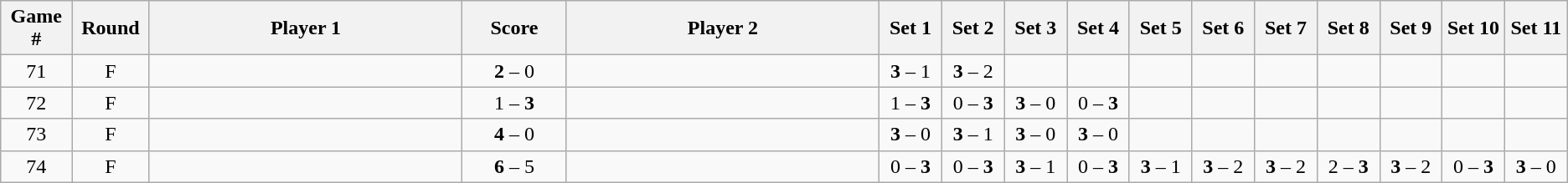<table class="wikitable">
<tr>
<th width="2%">Game #</th>
<th width="2%">Round</th>
<th width="15%">Player 1</th>
<th width="5%">Score</th>
<th width="15%">Player 2</th>
<th width="3%">Set 1</th>
<th width="3%">Set 2</th>
<th width="3%">Set 3</th>
<th width="3%">Set 4</th>
<th width="3%">Set 5</th>
<th width="3%">Set 6</th>
<th width="3%">Set 7</th>
<th width="3%">Set 8</th>
<th width="3%">Set 9</th>
<th width="3%">Set 10</th>
<th width="3%">Set 11</th>
</tr>
<tr style=text-align:center;"background:#;">
<td>71</td>
<td>F</td>
<td></td>
<td><strong>2</strong> – 0</td>
<td></td>
<td><strong>3</strong> – 1</td>
<td><strong>3</strong> – 2</td>
<td></td>
<td></td>
<td></td>
<td></td>
<td></td>
<td></td>
<td></td>
<td></td>
<td></td>
</tr>
<tr style=text-align:center;"background:#;">
<td>72</td>
<td>F</td>
<td></td>
<td>1 – <strong>3</strong></td>
<td></td>
<td>1 – <strong>3</strong></td>
<td>0 – <strong>3</strong></td>
<td><strong>3</strong> – 0</td>
<td>0 – <strong>3</strong></td>
<td></td>
<td></td>
<td></td>
<td></td>
<td></td>
<td></td>
<td></td>
</tr>
<tr style=text-align:center;"background:#;">
<td>73</td>
<td>F</td>
<td></td>
<td><strong>4</strong> – 0</td>
<td></td>
<td><strong>3</strong> – 0</td>
<td><strong>3</strong> – 1</td>
<td><strong>3</strong> – 0</td>
<td><strong>3</strong> – 0</td>
<td></td>
<td></td>
<td></td>
<td></td>
<td></td>
<td></td>
<td></td>
</tr>
<tr style=text-align:center;"background:#;">
<td>74</td>
<td>F</td>
<td></td>
<td><strong>6</strong> – 5</td>
<td></td>
<td>0 – <strong>3</strong></td>
<td>0 – <strong>3</strong></td>
<td><strong>3</strong> – 1</td>
<td>0 – <strong>3</strong></td>
<td><strong>3</strong> – 1</td>
<td><strong>3</strong> – 2</td>
<td><strong>3</strong> – 2</td>
<td>2 – <strong>3</strong></td>
<td><strong>3</strong> – 2</td>
<td>0 – <strong>3</strong></td>
<td><strong>3</strong> – 0</td>
</tr>
</table>
